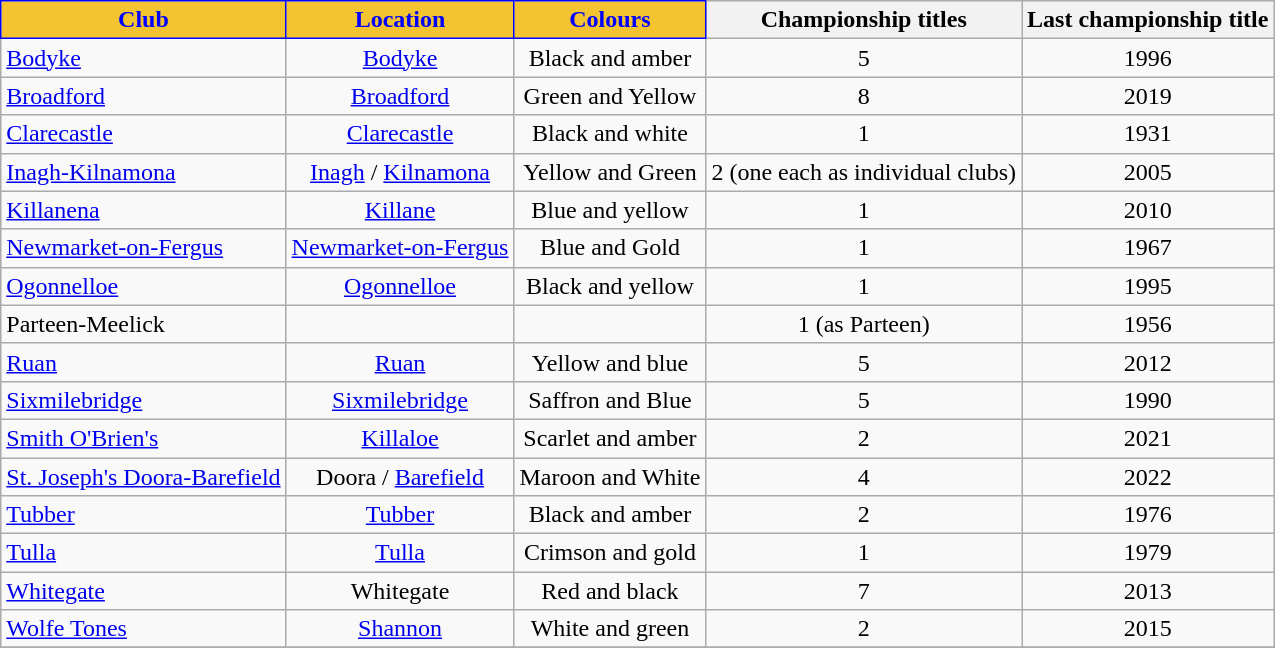<table class="wikitable sortable" style="text-align:center;">
<tr>
<th style="background:#F4C430;color:blue;border:1px solid blue ">Club</th>
<th style="background:#F4C430;color:blue;border:1px solid blue ">Location</th>
<th style="background:#F4C430;color:blue;border:1px solid blue ">Colours</th>
<th>Championship titles</th>
<th>Last championship title</th>
</tr>
<tr>
<td style="text-align:left;"> <a href='#'>Bodyke</a></td>
<td><a href='#'>Bodyke</a></td>
<td>Black and amber</td>
<td>5</td>
<td>1996</td>
</tr>
<tr>
<td style="text-align:left;"> <a href='#'>Broadford</a></td>
<td><a href='#'>Broadford</a></td>
<td>Green and Yellow</td>
<td>8</td>
<td>2019</td>
</tr>
<tr>
<td style="text-align:left;"> <a href='#'>Clarecastle</a></td>
<td><a href='#'>Clarecastle</a></td>
<td>Black and white</td>
<td>1</td>
<td>1931</td>
</tr>
<tr>
<td style="text-align:left;"> <a href='#'>Inagh-Kilnamona</a></td>
<td><a href='#'>Inagh</a> / <a href='#'>Kilnamona</a></td>
<td>Yellow and Green</td>
<td>2 (one each as individual clubs)</td>
<td>2005</td>
</tr>
<tr>
<td style="text-align:left;"> <a href='#'>Killanena</a></td>
<td><a href='#'>Killane</a></td>
<td>Blue and yellow</td>
<td>1</td>
<td>2010</td>
</tr>
<tr>
<td style="text-align:left;"> <a href='#'>Newmarket-on-Fergus</a></td>
<td><a href='#'>Newmarket-on-Fergus</a></td>
<td>Blue and Gold</td>
<td>1</td>
<td>1967</td>
</tr>
<tr>
<td style="text-align:left;"> <a href='#'>Ogonnelloe</a></td>
<td><a href='#'>Ogonnelloe</a></td>
<td>Black and yellow</td>
<td>1</td>
<td>1995</td>
</tr>
<tr>
<td style="text-align:left;"> Parteen-Meelick</td>
<td></td>
<td></td>
<td>1 (as Parteen)</td>
<td>1956</td>
</tr>
<tr>
<td style="text-align:left;"> <a href='#'>Ruan</a></td>
<td><a href='#'>Ruan</a></td>
<td>Yellow and blue</td>
<td>5</td>
<td>2012</td>
</tr>
<tr>
<td style="text-align:left;"> <a href='#'>Sixmilebridge</a></td>
<td><a href='#'>Sixmilebridge</a></td>
<td>Saffron and Blue</td>
<td>5</td>
<td>1990</td>
</tr>
<tr>
<td style="text-align:left;"> <a href='#'>Smith O'Brien's</a></td>
<td><a href='#'>Killaloe</a></td>
<td>Scarlet and amber</td>
<td>2</td>
<td>2021</td>
</tr>
<tr>
<td style="text-align:left;"> <a href='#'>St. Joseph's Doora-Barefield</a></td>
<td>Doora / <a href='#'>Barefield</a></td>
<td>Maroon and White</td>
<td>4</td>
<td>2022</td>
</tr>
<tr>
<td style="text-align:left;"> <a href='#'>Tubber</a></td>
<td><a href='#'>Tubber</a></td>
<td>Black and amber</td>
<td>2</td>
<td>1976</td>
</tr>
<tr>
<td style="text-align:left;"> <a href='#'>Tulla</a></td>
<td><a href='#'>Tulla</a></td>
<td>Crimson and gold</td>
<td>1</td>
<td>1979</td>
</tr>
<tr>
<td style="text-align:left;"> <a href='#'>Whitegate</a></td>
<td>Whitegate</td>
<td>Red and black</td>
<td>7</td>
<td>2013</td>
</tr>
<tr>
<td style="text-align:left;"> <a href='#'>Wolfe Tones</a></td>
<td><a href='#'>Shannon</a></td>
<td>White and green</td>
<td>2</td>
<td>2015</td>
</tr>
<tr>
</tr>
</table>
